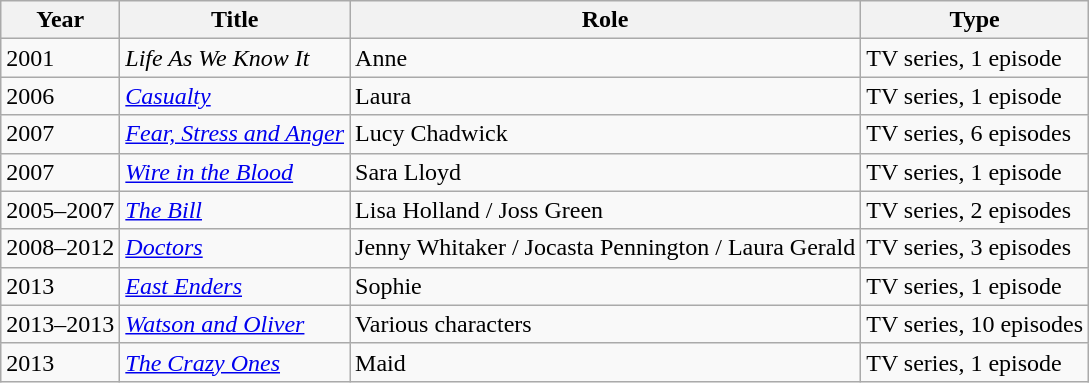<table class=wikitable>
<tr>
<th>Year</th>
<th>Title</th>
<th>Role</th>
<th>Type</th>
</tr>
<tr>
<td>2001</td>
<td><em>Life As We Know It</em></td>
<td>Anne</td>
<td>TV series, 1 episode</td>
</tr>
<tr>
<td>2006</td>
<td><em><a href='#'>Casualty</a></em></td>
<td>Laura</td>
<td>TV series, 1 episode</td>
</tr>
<tr>
<td>2007</td>
<td><em><a href='#'>Fear, Stress and Anger</a></em></td>
<td>Lucy Chadwick</td>
<td>TV series, 6 episodes</td>
</tr>
<tr>
<td>2007</td>
<td><em><a href='#'>Wire in the Blood</a></em></td>
<td>Sara Lloyd</td>
<td>TV series, 1 episode</td>
</tr>
<tr>
<td>2005–2007</td>
<td><em><a href='#'>The Bill</a></em></td>
<td>Lisa Holland / Joss Green</td>
<td>TV series, 2 episodes</td>
</tr>
<tr>
<td>2008–2012</td>
<td><em><a href='#'>Doctors</a></em></td>
<td>Jenny Whitaker / Jocasta Pennington / Laura Gerald</td>
<td>TV series, 3 episodes</td>
</tr>
<tr>
<td>2013</td>
<td><em><a href='#'>East Enders</a></em></td>
<td>Sophie</td>
<td>TV series, 1 episode</td>
</tr>
<tr>
<td>2013–2013</td>
<td><em><a href='#'>Watson and Oliver</a></em></td>
<td>Various characters</td>
<td>TV series, 10 episodes</td>
</tr>
<tr>
<td>2013</td>
<td><em><a href='#'>The Crazy Ones</a></em></td>
<td>Maid</td>
<td>TV series, 1 episode</td>
</tr>
</table>
